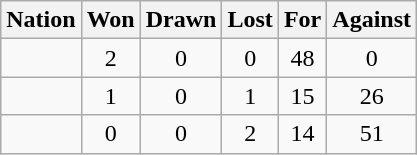<table class="wikitable" style="text-align: center;">
<tr>
<th>Nation</th>
<th>Won</th>
<th>Drawn</th>
<th>Lost</th>
<th>For</th>
<th>Against</th>
</tr>
<tr>
<td align=left></td>
<td>2</td>
<td>0</td>
<td>0</td>
<td>48</td>
<td>0</td>
</tr>
<tr>
<td align=left></td>
<td>1</td>
<td>0</td>
<td>1</td>
<td>15</td>
<td>26</td>
</tr>
<tr>
<td align=left></td>
<td>0</td>
<td>0</td>
<td>2</td>
<td>14</td>
<td>51</td>
</tr>
</table>
